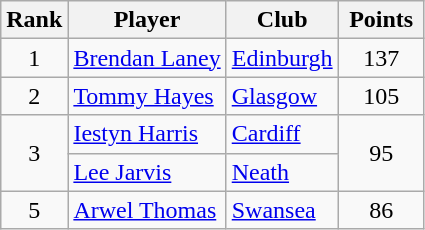<table class="wikitable" style="text-align:center">
<tr>
<th>Rank</th>
<th>Player</th>
<th>Club</th>
<th style="width:50px;">Points</th>
</tr>
<tr>
<td align=center>1</td>
<td align=left> <a href='#'>Brendan Laney</a></td>
<td align=left> <a href='#'>Edinburgh</a></td>
<td align=center>137</td>
</tr>
<tr>
<td align=center>2</td>
<td align=left> <a href='#'>Tommy Hayes</a></td>
<td align=left> <a href='#'>Glasgow</a></td>
<td align=center>105</td>
</tr>
<tr>
<td rowspan=2 align=center>3</td>
<td align=left> <a href='#'>Iestyn Harris</a></td>
<td align=left> <a href='#'>Cardiff</a></td>
<td rowspan=2 align=center>95</td>
</tr>
<tr>
<td align=left> <a href='#'>Lee Jarvis</a></td>
<td align=left> <a href='#'>Neath</a></td>
</tr>
<tr>
<td align=center>5</td>
<td align=left> <a href='#'>Arwel Thomas</a></td>
<td align=left> <a href='#'>Swansea</a></td>
<td align=center>86</td>
</tr>
</table>
